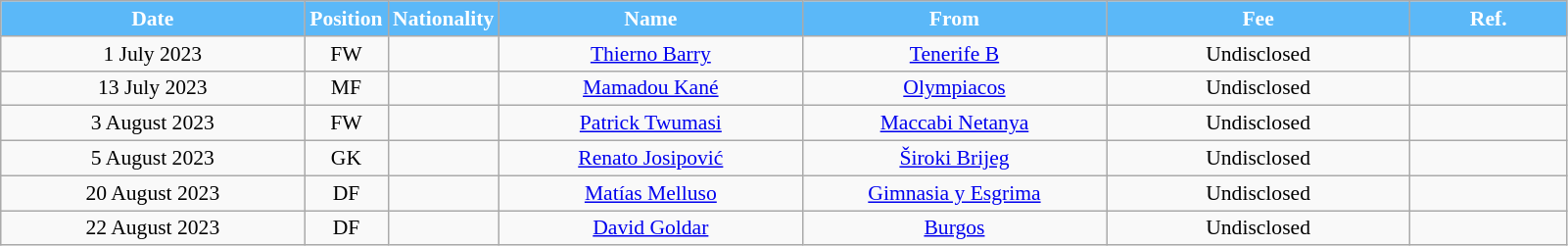<table class="wikitable"  style="text-align:center; font-size:90%; ">
<tr>
<th style="background:#5BB8F8; color:white; width:200px;">Date</th>
<th style="background:#5BB8F8; color:white; width:50px;">Position</th>
<th style="background:#5BB8F8; color:white; width:50px;">Nationality</th>
<th style="background:#5BB8F8; color:white; width:200px;">Name</th>
<th style="background:#5BB8F8; color:white; width:200px;">From</th>
<th style="background:#5BB8F8; color:white; width:200px;">Fee</th>
<th style="background:#5BB8F8; color:white; width:100px;">Ref.</th>
</tr>
<tr>
<td>1 July 2023</td>
<td>FW</td>
<td></td>
<td><a href='#'>Thierno Barry</a></td>
<td><a href='#'>Tenerife B</a></td>
<td>Undisclosed</td>
<td></td>
</tr>
<tr>
<td>13 July 2023</td>
<td>MF</td>
<td></td>
<td><a href='#'>Mamadou Kané</a></td>
<td><a href='#'>Olympiacos</a></td>
<td>Undisclosed</td>
<td></td>
</tr>
<tr>
<td>3 August 2023</td>
<td>FW</td>
<td></td>
<td><a href='#'>Patrick Twumasi</a></td>
<td><a href='#'>Maccabi Netanya</a></td>
<td>Undisclosed</td>
<td></td>
</tr>
<tr>
<td>5 August 2023</td>
<td>GK</td>
<td></td>
<td><a href='#'>Renato Josipović</a></td>
<td><a href='#'>Široki Brijeg</a></td>
<td>Undisclosed</td>
<td></td>
</tr>
<tr>
<td>20 August 2023</td>
<td>DF</td>
<td></td>
<td><a href='#'>Matías Melluso</a></td>
<td><a href='#'>Gimnasia y Esgrima</a></td>
<td>Undisclosed</td>
<td></td>
</tr>
<tr>
<td>22 August 2023</td>
<td>DF</td>
<td></td>
<td><a href='#'>David Goldar</a></td>
<td><a href='#'>Burgos</a></td>
<td>Undisclosed</td>
<td></td>
</tr>
</table>
